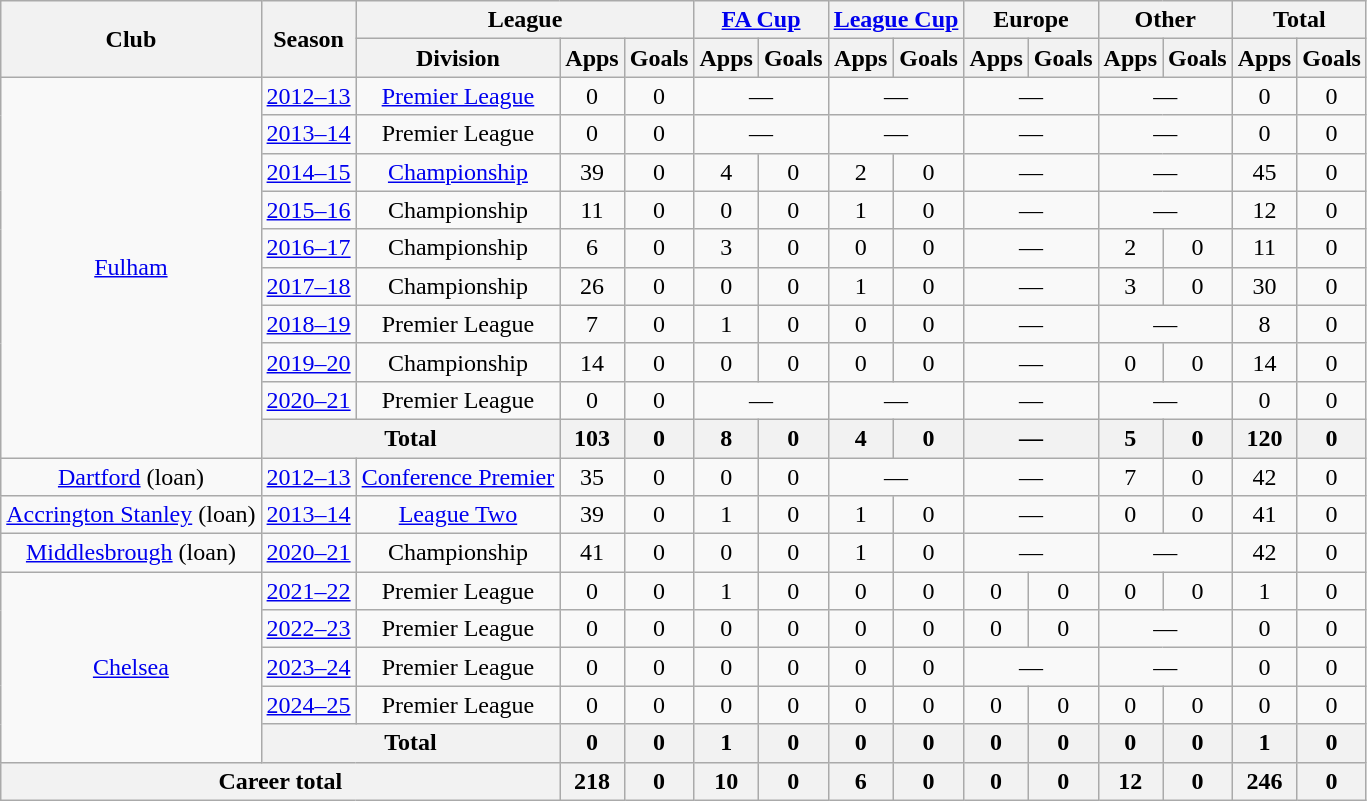<table class=wikitable style=text-align:center>
<tr>
<th rowspan=2>Club</th>
<th rowspan=2>Season</th>
<th colspan=3>League</th>
<th colspan=2><a href='#'>FA Cup</a></th>
<th colspan=2><a href='#'>League Cup</a></th>
<th colspan=2>Europe</th>
<th colspan=2>Other</th>
<th colspan=2>Total</th>
</tr>
<tr>
<th>Division</th>
<th>Apps</th>
<th>Goals</th>
<th>Apps</th>
<th>Goals</th>
<th>Apps</th>
<th>Goals</th>
<th>Apps</th>
<th>Goals</th>
<th>Apps</th>
<th>Goals</th>
<th>Apps</th>
<th>Goals</th>
</tr>
<tr>
<td rowspan="10"><a href='#'>Fulham</a></td>
<td><a href='#'>2012–13</a></td>
<td><a href='#'>Premier League</a></td>
<td>0</td>
<td>0</td>
<td colspan=2>—</td>
<td colspan=2>—</td>
<td colspan=2>—</td>
<td colspan=2>—</td>
<td>0</td>
<td>0</td>
</tr>
<tr>
<td><a href='#'>2013–14</a></td>
<td>Premier League</td>
<td>0</td>
<td>0</td>
<td colspan=2>—</td>
<td colspan="2">—</td>
<td colspan=2>—</td>
<td colspan=2>—</td>
<td>0</td>
<td>0</td>
</tr>
<tr>
<td><a href='#'>2014–15</a></td>
<td><a href='#'>Championship</a></td>
<td>39</td>
<td>0</td>
<td>4</td>
<td>0</td>
<td>2</td>
<td>0</td>
<td colspan=2>—</td>
<td colspan=2>—</td>
<td>45</td>
<td>0</td>
</tr>
<tr>
<td><a href='#'>2015–16</a></td>
<td>Championship</td>
<td>11</td>
<td>0</td>
<td>0</td>
<td>0</td>
<td>1</td>
<td>0</td>
<td colspan=2>—</td>
<td colspan=2>—</td>
<td>12</td>
<td>0</td>
</tr>
<tr>
<td><a href='#'>2016–17</a></td>
<td>Championship</td>
<td>6</td>
<td>0</td>
<td>3</td>
<td>0</td>
<td>0</td>
<td>0</td>
<td colspan=2>—</td>
<td>2</td>
<td>0</td>
<td>11</td>
<td>0</td>
</tr>
<tr>
<td><a href='#'>2017–18</a></td>
<td>Championship</td>
<td>26</td>
<td>0</td>
<td>0</td>
<td>0</td>
<td>1</td>
<td>0</td>
<td colspan=2>—</td>
<td>3</td>
<td>0</td>
<td>30</td>
<td>0</td>
</tr>
<tr>
<td><a href='#'>2018–19</a></td>
<td>Premier League</td>
<td>7</td>
<td>0</td>
<td>1</td>
<td>0</td>
<td>0</td>
<td>0</td>
<td colspan=2>—</td>
<td colspan=2>—</td>
<td>8</td>
<td>0</td>
</tr>
<tr>
<td><a href='#'>2019–20</a></td>
<td>Championship</td>
<td>14</td>
<td>0</td>
<td>0</td>
<td>0</td>
<td>0</td>
<td>0</td>
<td colspan=2>—</td>
<td>0</td>
<td>0</td>
<td>14</td>
<td>0</td>
</tr>
<tr>
<td><a href='#'>2020–21</a></td>
<td>Premier League</td>
<td>0</td>
<td>0</td>
<td colspan=2>—</td>
<td colspan=2>—</td>
<td colspan=2>—</td>
<td colspan=2>—</td>
<td>0</td>
<td>0</td>
</tr>
<tr>
<th colspan="2">Total</th>
<th>103</th>
<th>0</th>
<th>8</th>
<th>0</th>
<th>4</th>
<th>0</th>
<th colspan=2>—</th>
<th>5</th>
<th>0</th>
<th>120</th>
<th>0</th>
</tr>
<tr>
<td><a href='#'>Dartford</a> (loan)</td>
<td><a href='#'>2012–13</a></td>
<td><a href='#'>Conference Premier</a></td>
<td>35</td>
<td>0</td>
<td>0</td>
<td>0</td>
<td colspan=2>—</td>
<td colspan=2>—</td>
<td>7</td>
<td>0</td>
<td>42</td>
<td>0</td>
</tr>
<tr>
<td><a href='#'>Accrington Stanley</a> (loan)</td>
<td><a href='#'>2013–14</a></td>
<td><a href='#'>League Two</a></td>
<td>39</td>
<td>0</td>
<td>1</td>
<td>0</td>
<td>1</td>
<td>0</td>
<td colspan=2>—</td>
<td>0</td>
<td>0</td>
<td>41</td>
<td>0</td>
</tr>
<tr>
<td><a href='#'>Middlesbrough</a> (loan)</td>
<td><a href='#'>2020–21</a></td>
<td>Championship</td>
<td>41</td>
<td>0</td>
<td>0</td>
<td>0</td>
<td>1</td>
<td>0</td>
<td colspan=2>—</td>
<td colspan=2>—</td>
<td>42</td>
<td>0</td>
</tr>
<tr>
<td rowspan="5"><a href='#'>Chelsea</a></td>
<td><a href='#'>2021–22</a></td>
<td>Premier League</td>
<td>0</td>
<td>0</td>
<td>1</td>
<td>0</td>
<td>0</td>
<td>0</td>
<td>0</td>
<td>0</td>
<td>0</td>
<td>0</td>
<td>1</td>
<td>0</td>
</tr>
<tr>
<td><a href='#'>2022–23</a></td>
<td>Premier League</td>
<td>0</td>
<td>0</td>
<td>0</td>
<td>0</td>
<td>0</td>
<td>0</td>
<td>0</td>
<td>0</td>
<td colspan="2">—</td>
<td>0</td>
<td>0</td>
</tr>
<tr>
<td><a href='#'>2023–24</a></td>
<td>Premier League</td>
<td>0</td>
<td>0</td>
<td>0</td>
<td>0</td>
<td>0</td>
<td>0</td>
<td colspan="2">—</td>
<td colspan="2">—</td>
<td>0</td>
<td>0</td>
</tr>
<tr>
<td><a href='#'>2024–25</a></td>
<td>Premier League</td>
<td>0</td>
<td>0</td>
<td>0</td>
<td>0</td>
<td>0</td>
<td>0</td>
<td>0</td>
<td>0</td>
<td>0</td>
<td>0</td>
<td>0</td>
<td>0</td>
</tr>
<tr>
<th colspan="2">Total</th>
<th>0</th>
<th>0</th>
<th>1</th>
<th>0</th>
<th>0</th>
<th>0</th>
<th>0</th>
<th>0</th>
<th>0</th>
<th>0</th>
<th>1</th>
<th>0</th>
</tr>
<tr>
<th colspan="3">Career total</th>
<th>218</th>
<th>0</th>
<th>10</th>
<th>0</th>
<th>6</th>
<th>0</th>
<th>0</th>
<th>0</th>
<th>12</th>
<th>0</th>
<th>246</th>
<th>0</th>
</tr>
</table>
